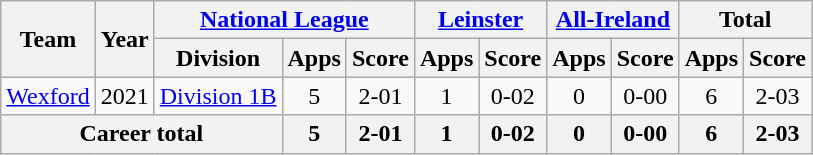<table class="wikitable" style="text-align:center">
<tr>
<th rowspan="2">Team</th>
<th rowspan="2">Year</th>
<th colspan="3"><a href='#'>National League</a></th>
<th colspan="2"><a href='#'>Leinster</a></th>
<th colspan="2"><a href='#'>All-Ireland</a></th>
<th colspan="2">Total</th>
</tr>
<tr>
<th>Division</th>
<th>Apps</th>
<th>Score</th>
<th>Apps</th>
<th>Score</th>
<th>Apps</th>
<th>Score</th>
<th>Apps</th>
<th>Score</th>
</tr>
<tr>
<td rowspan="1"><a href='#'>Wexford</a></td>
<td>2021</td>
<td rowspan="1"><a href='#'>Division 1B</a></td>
<td>5</td>
<td>2-01</td>
<td>1</td>
<td>0-02</td>
<td>0</td>
<td>0-00</td>
<td>6</td>
<td>2-03</td>
</tr>
<tr>
<th colspan="3">Career total</th>
<th>5</th>
<th>2-01</th>
<th>1</th>
<th>0-02</th>
<th>0</th>
<th>0-00</th>
<th>6</th>
<th>2-03</th>
</tr>
</table>
